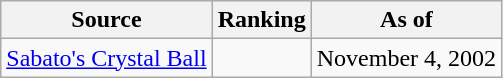<table class="wikitable">
<tr>
<th>Source</th>
<th>Ranking</th>
<th>As of</th>
</tr>
<tr>
<td><a href='#'>Sabato's Crystal Ball</a></td>
<td></td>
<td>November 4, 2002</td>
</tr>
</table>
